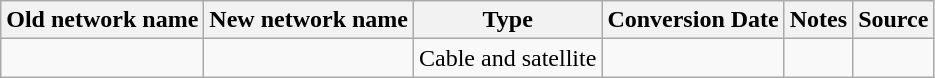<table class="wikitable">
<tr>
<th>Old network name</th>
<th>New network name</th>
<th>Type</th>
<th>Conversion Date</th>
<th>Notes</th>
<th>Source</th>
</tr>
<tr>
<td><a href='#'></a></td>
<td></td>
<td>Cable and satellite</td>
<td></td>
<td></td>
<td></td>
</tr>
</table>
